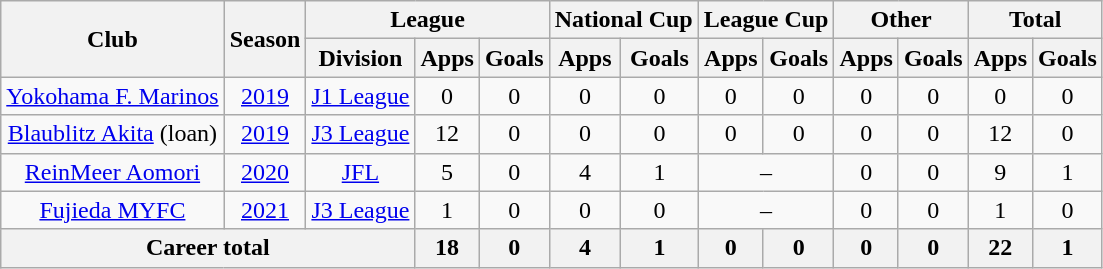<table class="wikitable" style="text-align: center">
<tr>
<th rowspan="2">Club</th>
<th rowspan="2">Season</th>
<th colspan="3">League</th>
<th colspan="2">National Cup</th>
<th colspan="2">League Cup</th>
<th colspan="2">Other</th>
<th colspan="2">Total</th>
</tr>
<tr>
<th>Division</th>
<th>Apps</th>
<th>Goals</th>
<th>Apps</th>
<th>Goals</th>
<th>Apps</th>
<th>Goals</th>
<th>Apps</th>
<th>Goals</th>
<th>Apps</th>
<th>Goals</th>
</tr>
<tr>
<td><a href='#'>Yokohama F. Marinos</a></td>
<td><a href='#'>2019</a></td>
<td><a href='#'>J1 League</a></td>
<td>0</td>
<td>0</td>
<td>0</td>
<td>0</td>
<td>0</td>
<td>0</td>
<td>0</td>
<td>0</td>
<td>0</td>
<td>0</td>
</tr>
<tr>
<td><a href='#'>Blaublitz Akita</a> (loan)</td>
<td><a href='#'>2019</a></td>
<td><a href='#'>J3 League</a></td>
<td>12</td>
<td>0</td>
<td>0</td>
<td>0</td>
<td>0</td>
<td>0</td>
<td>0</td>
<td>0</td>
<td>12</td>
<td>0</td>
</tr>
<tr>
<td><a href='#'>ReinMeer Aomori</a></td>
<td><a href='#'>2020</a></td>
<td><a href='#'>JFL</a></td>
<td>5</td>
<td>0</td>
<td>4</td>
<td>1</td>
<td colspan="2">–</td>
<td>0</td>
<td>0</td>
<td>9</td>
<td>1</td>
</tr>
<tr>
<td><a href='#'>Fujieda MYFC</a></td>
<td><a href='#'>2021</a></td>
<td><a href='#'>J3 League</a></td>
<td>1</td>
<td>0</td>
<td>0</td>
<td>0</td>
<td colspan="2">–</td>
<td>0</td>
<td>0</td>
<td>1</td>
<td>0</td>
</tr>
<tr>
<th colspan=3>Career total</th>
<th>18</th>
<th>0</th>
<th>4</th>
<th>1</th>
<th>0</th>
<th>0</th>
<th>0</th>
<th>0</th>
<th>22</th>
<th>1</th>
</tr>
</table>
